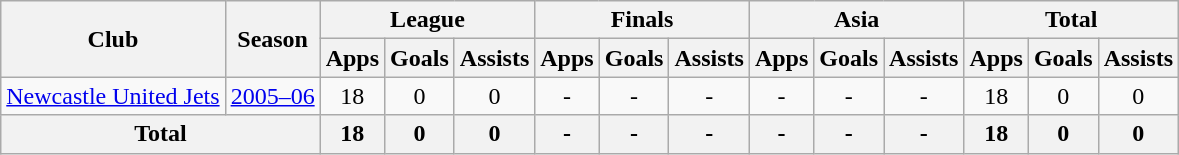<table class="wikitable" style="text-align: center;">
<tr>
<th rowspan="2">Club</th>
<th rowspan="2">Season</th>
<th colspan="3">League</th>
<th colspan="3">Finals</th>
<th colspan="3">Asia</th>
<th colspan="3">Total</th>
</tr>
<tr>
<th>Apps</th>
<th>Goals</th>
<th>Assists</th>
<th>Apps</th>
<th>Goals</th>
<th>Assists</th>
<th>Apps</th>
<th>Goals</th>
<th>Assists</th>
<th>Apps</th>
<th>Goals</th>
<th>Assists</th>
</tr>
<tr>
<td rowspan="1" valign="center"><a href='#'>Newcastle United Jets</a></td>
<td><a href='#'>2005–06</a></td>
<td>18</td>
<td>0</td>
<td>0</td>
<td>-</td>
<td>-</td>
<td>-</td>
<td>-</td>
<td>-</td>
<td>-</td>
<td>18</td>
<td>0</td>
<td>0</td>
</tr>
<tr>
<th colspan="2">Total</th>
<th>18</th>
<th>0</th>
<th>0</th>
<th>-</th>
<th>-</th>
<th>-</th>
<th>-</th>
<th>-</th>
<th>-</th>
<th>18</th>
<th>0</th>
<th>0</th>
</tr>
</table>
